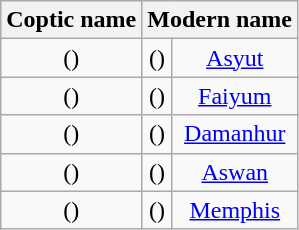<table class="wikitable" style="text-align: center">
<tr>
<th>Coptic name</th>
<th colspan=2>Modern name</th>
</tr>
<tr>
<td> ()</td>
<td> ()</td>
<td><a href='#'>Asyut</a></td>
</tr>
<tr>
<td> ()</td>
<td> ()</td>
<td><a href='#'>Faiyum</a></td>
</tr>
<tr>
<td> ()</td>
<td> ()</td>
<td><a href='#'>Damanhur</a></td>
</tr>
<tr>
<td> ()</td>
<td> ()</td>
<td><a href='#'>Aswan</a></td>
</tr>
<tr>
<td> ()</td>
<td> ()</td>
<td><a href='#'>Memphis</a></td>
</tr>
</table>
